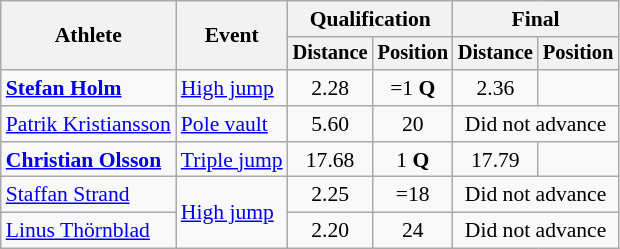<table class=wikitable style="font-size:90%">
<tr>
<th rowspan="2">Athlete</th>
<th rowspan="2">Event</th>
<th colspan="2">Qualification</th>
<th colspan="2">Final</th>
</tr>
<tr style="font-size:95%">
<th>Distance</th>
<th>Position</th>
<th>Distance</th>
<th>Position</th>
</tr>
<tr align=center>
<td align=left><strong><a href='#'>Stefan Holm</a></strong></td>
<td align=left><a href='#'>High jump</a></td>
<td>2.28</td>
<td>=1 <strong>Q</strong></td>
<td>2.36</td>
<td></td>
</tr>
<tr align=center>
<td align=left><a href='#'>Patrik Kristiansson</a></td>
<td align=left><a href='#'>Pole vault</a></td>
<td>5.60</td>
<td>20</td>
<td colspan=2>Did not advance</td>
</tr>
<tr align=center>
<td align=left><strong><a href='#'>Christian Olsson</a></strong></td>
<td align=left><a href='#'>Triple jump</a></td>
<td>17.68</td>
<td>1 <strong>Q</strong></td>
<td>17.79</td>
<td></td>
</tr>
<tr align=center>
<td align=left><a href='#'>Staffan Strand</a></td>
<td align=left rowspan=2><a href='#'>High jump</a></td>
<td>2.25</td>
<td>=18</td>
<td colspan=2>Did not advance</td>
</tr>
<tr align=center>
<td align=left><a href='#'>Linus Thörnblad</a></td>
<td>2.20</td>
<td>24</td>
<td colspan=2>Did not advance</td>
</tr>
</table>
